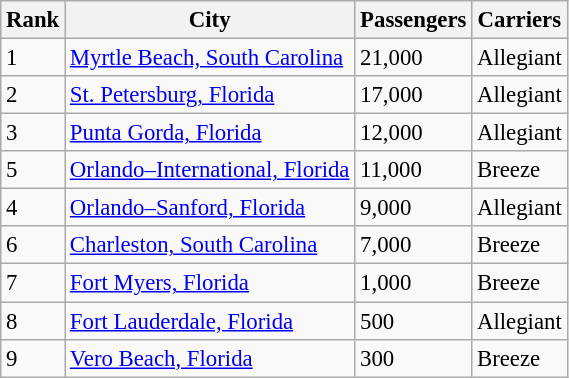<table class="wikitable" style="font-size: 95%" width= align=>
<tr>
<th>Rank</th>
<th>City</th>
<th>Passengers</th>
<th>Carriers</th>
</tr>
<tr>
<td>1</td>
<td> <a href='#'>Myrtle Beach, South Carolina</a></td>
<td>21,000</td>
<td>Allegiant</td>
</tr>
<tr>
<td>2</td>
<td> <a href='#'>St. Petersburg, Florida</a></td>
<td>17,000</td>
<td>Allegiant</td>
</tr>
<tr>
<td>3</td>
<td> <a href='#'>Punta Gorda, Florida</a></td>
<td>12,000</td>
<td>Allegiant</td>
</tr>
<tr>
<td>5</td>
<td> <a href='#'>Orlando–International, Florida</a></td>
<td>11,000</td>
<td>Breeze</td>
</tr>
<tr>
<td>4</td>
<td> <a href='#'>Orlando–Sanford, Florida</a></td>
<td>9,000</td>
<td>Allegiant</td>
</tr>
<tr>
<td>6</td>
<td> <a href='#'>Charleston, South Carolina</a></td>
<td>7,000</td>
<td>Breeze</td>
</tr>
<tr>
<td>7</td>
<td> <a href='#'>Fort Myers, Florida</a></td>
<td>1,000</td>
<td>Breeze</td>
</tr>
<tr>
<td>8</td>
<td> <a href='#'>Fort Lauderdale, Florida</a></td>
<td>500</td>
<td>Allegiant</td>
</tr>
<tr>
<td>9</td>
<td> <a href='#'>Vero Beach, Florida</a></td>
<td>300</td>
<td>Breeze</td>
</tr>
</table>
